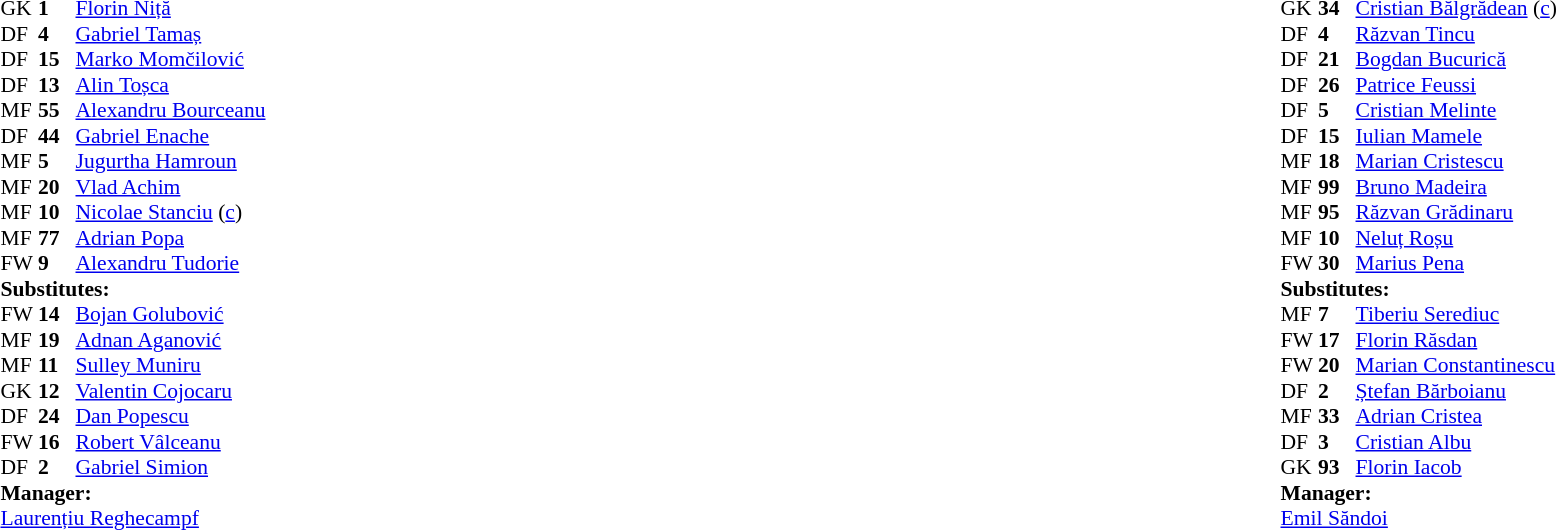<table width="100%">
<tr>
<td valign="top" width="50%"><br><table style="font-size: 90%" cellspacing="0" cellpadding="0">
<tr>
<td colspan="4"></td>
</tr>
<tr>
<th width=25></th>
<th width=25></th>
</tr>
<tr>
<td>GK</td>
<td><strong>1</strong></td>
<td> <a href='#'>Florin Niță</a></td>
</tr>
<tr>
<td>DF</td>
<td><strong>4</strong></td>
<td> <a href='#'>Gabriel Tamaș</a></td>
</tr>
<tr>
<td>DF</td>
<td><strong>15</strong></td>
<td> <a href='#'>Marko Momčilović</a></td>
</tr>
<tr>
<td>DF</td>
<td><strong>13</strong></td>
<td> <a href='#'>Alin Toșca</a></td>
</tr>
<tr>
<td>MF</td>
<td><strong>55</strong></td>
<td> <a href='#'>Alexandru Bourceanu</a></td>
<td></td>
<td></td>
</tr>
<tr>
<td>DF</td>
<td><strong>44</strong></td>
<td> <a href='#'>Gabriel Enache</a></td>
<td></td>
</tr>
<tr>
<td>MF</td>
<td><strong>5</strong></td>
<td> <a href='#'>Jugurtha Hamroun</a></td>
<td></td>
</tr>
<tr>
<td>MF</td>
<td><strong>20</strong></td>
<td> <a href='#'>Vlad Achim</a></td>
</tr>
<tr>
<td>MF</td>
<td><strong>10</strong></td>
<td> <a href='#'>Nicolae Stanciu</a> (<a href='#'>c</a>)</td>
<td></td>
<td></td>
</tr>
<tr>
<td>MF</td>
<td><strong>77</strong></td>
<td> <a href='#'>Adrian Popa</a></td>
</tr>
<tr>
<td>FW</td>
<td><strong>9</strong></td>
<td> <a href='#'>Alexandru Tudorie</a></td>
<td></td>
<td></td>
</tr>
<tr>
<td colspan=3><strong>Substitutes:</strong></td>
</tr>
<tr>
<td>FW</td>
<td><strong>14</strong></td>
<td> <a href='#'>Bojan Golubović</a></td>
<td></td>
<td></td>
</tr>
<tr>
<td>MF</td>
<td><strong>19</strong></td>
<td> <a href='#'>Adnan Aganović</a></td>
<td></td>
<td></td>
</tr>
<tr>
<td>MF</td>
<td><strong>11</strong></td>
<td> <a href='#'>Sulley Muniru</a></td>
<td></td>
</tr>
<tr>
<td>GK</td>
<td><strong>12</strong></td>
<td> <a href='#'>Valentin Cojocaru</a></td>
</tr>
<tr>
<td>DF</td>
<td><strong>24</strong></td>
<td> <a href='#'>Dan Popescu</a></td>
</tr>
<tr>
<td>FW</td>
<td><strong>16</strong></td>
<td> <a href='#'>Robert Vâlceanu</a></td>
</tr>
<tr>
<td>DF</td>
<td><strong>2</strong></td>
<td> <a href='#'>Gabriel Simion</a></td>
</tr>
<tr>
<td colspan=3><strong>Manager:</strong></td>
</tr>
<tr>
<td colspan=4> <a href='#'>Laurențiu Reghecampf</a></td>
</tr>
</table>
</td>
<td valign="top"></td>
<td style="vertical-align:top; width:50%;"><br><table style="font-size: 90%" cellspacing="0" cellpadding="0" align=center>
<tr>
<td colspan="4"></td>
</tr>
<tr>
<th width=25></th>
<th width=25></th>
</tr>
<tr>
<td>GK</td>
<td><strong>34</strong></td>
<td> <a href='#'>Cristian Bălgrădean</a> (<a href='#'>c</a>)</td>
<td></td>
</tr>
<tr>
<td>DF</td>
<td><strong>4</strong></td>
<td> <a href='#'>Răzvan Tincu</a></td>
</tr>
<tr>
<td>DF</td>
<td><strong>21</strong></td>
<td> <a href='#'>Bogdan Bucurică</a></td>
</tr>
<tr>
<td>DF</td>
<td><strong>26</strong></td>
<td> <a href='#'>Patrice Feussi</a></td>
<td></td>
<td></td>
</tr>
<tr>
<td>DF</td>
<td><strong>5</strong></td>
<td> <a href='#'>Cristian Melinte</a></td>
<td></td>
</tr>
<tr>
<td>DF</td>
<td><strong>15</strong></td>
<td> <a href='#'>Iulian Mamele</a></td>
<td></td>
</tr>
<tr>
<td>MF</td>
<td><strong>18</strong></td>
<td> <a href='#'>Marian Cristescu</a></td>
</tr>
<tr>
<td>MF</td>
<td><strong>99</strong></td>
<td> <a href='#'>Bruno Madeira</a></td>
<td></td>
<td></td>
</tr>
<tr>
<td>MF</td>
<td><strong>95</strong></td>
<td> <a href='#'>Răzvan Grădinaru</a></td>
<td></td>
<td></td>
</tr>
<tr>
<td>MF</td>
<td><strong>10</strong></td>
<td> <a href='#'>Neluț Roșu</a></td>
<td></td>
</tr>
<tr>
<td>FW</td>
<td><strong>30</strong></td>
<td> <a href='#'>Marius Pena</a></td>
</tr>
<tr>
<td colspan=3><strong>Substitutes:</strong></td>
</tr>
<tr>
<td>MF</td>
<td><strong>7</strong></td>
<td> <a href='#'>Tiberiu Serediuc</a></td>
<td></td>
</tr>
<tr>
<td>FW</td>
<td><strong>17</strong></td>
<td> <a href='#'>Florin Răsdan</a></td>
<td></td>
</tr>
<tr>
<td>FW</td>
<td><strong>20</strong></td>
<td> <a href='#'>Marian Constantinescu</a></td>
<td></td>
</tr>
<tr>
<td>DF</td>
<td><strong>2</strong></td>
<td> <a href='#'>Ștefan Bărboianu</a></td>
</tr>
<tr>
<td>MF</td>
<td><strong>33</strong></td>
<td> <a href='#'>Adrian Cristea</a></td>
</tr>
<tr>
<td>DF</td>
<td><strong>3</strong></td>
<td> <a href='#'>Cristian Albu</a></td>
</tr>
<tr>
<td>GK</td>
<td><strong>93</strong></td>
<td> <a href='#'>Florin Iacob</a></td>
</tr>
<tr>
<td colspan=3><strong>Manager:</strong></td>
</tr>
<tr>
<td colspan=4> <a href='#'>Emil Săndoi</a></td>
</tr>
</table>
</td>
</tr>
<tr>
</tr>
</table>
